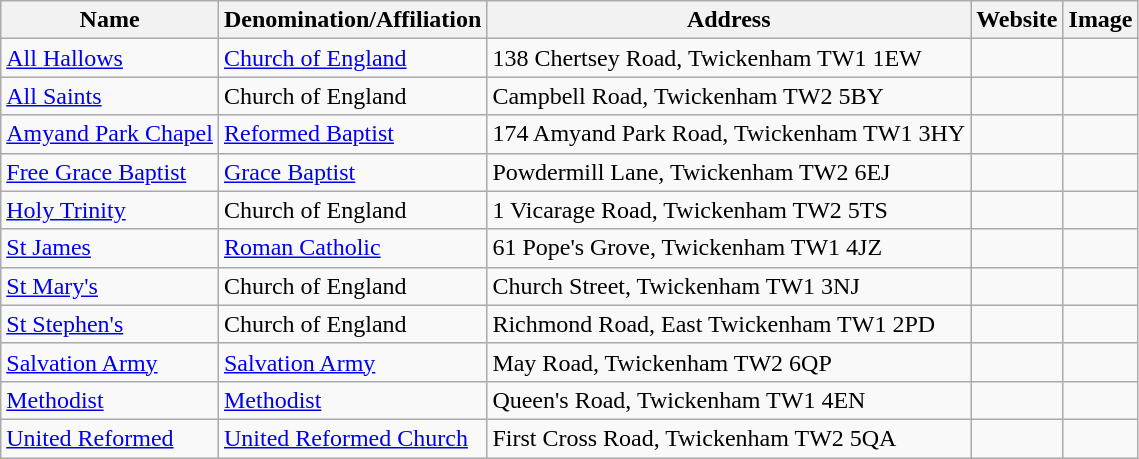<table class="wikitable sortable">
<tr>
<th>Name</th>
<th>Denomination/Affiliation</th>
<th>Address</th>
<th>Website</th>
<th>Image</th>
</tr>
<tr>
<td><a href='#'>All Hallows</a></td>
<td><a href='#'>Church of England</a></td>
<td>138 Chertsey Road, Twickenham TW1 1EW</td>
<td></td>
<td></td>
</tr>
<tr>
<td><a href='#'>All Saints</a></td>
<td>Church of England</td>
<td>Campbell Road, Twickenham TW2 5BY</td>
<td></td>
<td></td>
</tr>
<tr>
<td><a href='#'>Amyand Park Chapel</a></td>
<td><a href='#'>Reformed Baptist</a></td>
<td>174 Amyand Park Road, Twickenham TW1 3HY</td>
<td></td>
<td></td>
</tr>
<tr>
<td><a href='#'>Free Grace Baptist</a></td>
<td><a href='#'>Grace Baptist</a></td>
<td>Powdermill Lane, Twickenham TW2 6EJ</td>
<td></td>
<td></td>
</tr>
<tr>
<td><a href='#'>Holy Trinity</a></td>
<td>Church of England</td>
<td>1 Vicarage Road, Twickenham TW2 5TS</td>
<td></td>
<td></td>
</tr>
<tr>
<td><a href='#'>St James</a></td>
<td><a href='#'>Roman Catholic</a></td>
<td>61 Pope's Grove, Twickenham TW1 4JZ</td>
<td></td>
<td></td>
</tr>
<tr>
<td><a href='#'>St Mary's</a></td>
<td>Church of England</td>
<td>Church Street, Twickenham TW1 3NJ</td>
<td></td>
<td></td>
</tr>
<tr>
<td><a href='#'>St Stephen's</a></td>
<td>Church of England</td>
<td>Richmond Road, East Twickenham TW1 2PD</td>
<td></td>
<td></td>
</tr>
<tr>
<td><a href='#'>Salvation Army</a></td>
<td><a href='#'>Salvation Army</a></td>
<td>May Road, Twickenham TW2 6QP</td>
<td></td>
<td></td>
</tr>
<tr>
<td><a href='#'>Methodist</a></td>
<td><a href='#'>Methodist</a></td>
<td>Queen's Road, Twickenham TW1 4EN</td>
<td></td>
<td></td>
</tr>
<tr>
<td><a href='#'>United Reformed</a></td>
<td><a href='#'>United Reformed Church</a></td>
<td>First Cross Road, Twickenham TW2 5QA</td>
<td></td>
<td></td>
</tr>
</table>
